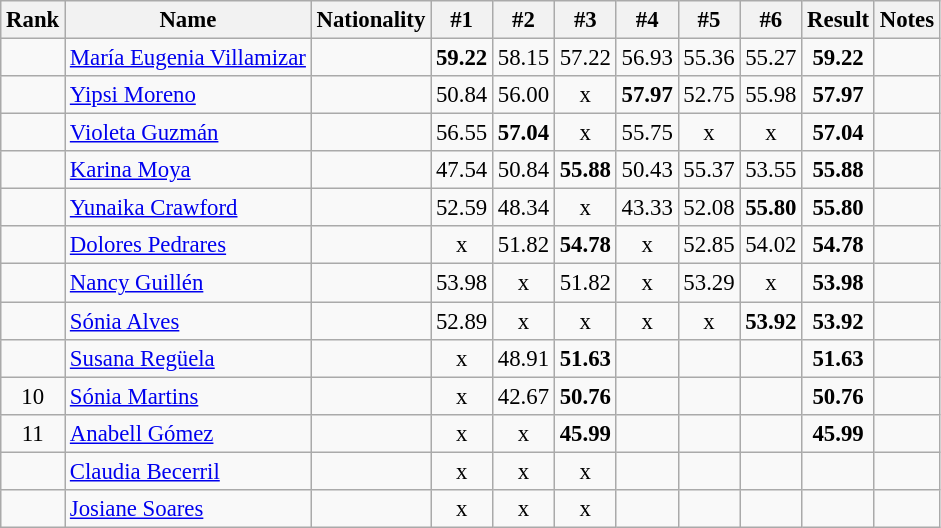<table class="wikitable sortable" style="text-align:center;font-size:95%">
<tr>
<th>Rank</th>
<th>Name</th>
<th>Nationality</th>
<th>#1</th>
<th>#2</th>
<th>#3</th>
<th>#4</th>
<th>#5</th>
<th>#6</th>
<th>Result</th>
<th>Notes</th>
</tr>
<tr>
<td></td>
<td align=left><a href='#'>María Eugenia Villamizar</a></td>
<td align=left></td>
<td><strong>59.22</strong></td>
<td>58.15</td>
<td>57.22</td>
<td>56.93</td>
<td>55.36</td>
<td>55.27</td>
<td><strong>59.22</strong></td>
<td></td>
</tr>
<tr>
<td></td>
<td align=left><a href='#'>Yipsi Moreno</a></td>
<td align=left></td>
<td>50.84</td>
<td>56.00</td>
<td>x</td>
<td><strong>57.97</strong></td>
<td>52.75</td>
<td>55.98</td>
<td><strong>57.97</strong></td>
<td></td>
</tr>
<tr>
<td></td>
<td align=left><a href='#'>Violeta Guzmán</a></td>
<td align=left></td>
<td>56.55</td>
<td><strong>57.04</strong></td>
<td>x</td>
<td>55.75</td>
<td>x</td>
<td>x</td>
<td><strong>57.04</strong></td>
<td></td>
</tr>
<tr>
<td></td>
<td align=left><a href='#'>Karina Moya</a></td>
<td align=left></td>
<td>47.54</td>
<td>50.84</td>
<td><strong>55.88</strong></td>
<td>50.43</td>
<td>55.37</td>
<td>53.55</td>
<td><strong>55.88</strong></td>
<td></td>
</tr>
<tr>
<td></td>
<td align=left><a href='#'>Yunaika Crawford</a></td>
<td align=left></td>
<td>52.59</td>
<td>48.34</td>
<td>x</td>
<td>43.33</td>
<td>52.08</td>
<td><strong>55.80</strong></td>
<td><strong>55.80</strong></td>
<td></td>
</tr>
<tr>
<td></td>
<td align=left><a href='#'>Dolores Pedrares</a></td>
<td align=left></td>
<td>x</td>
<td>51.82</td>
<td><strong>54.78</strong></td>
<td>x</td>
<td>52.85</td>
<td>54.02</td>
<td><strong>54.78</strong></td>
<td></td>
</tr>
<tr>
<td></td>
<td align=left><a href='#'>Nancy Guillén</a></td>
<td align=left></td>
<td>53.98</td>
<td>x</td>
<td>51.82</td>
<td>x</td>
<td>53.29</td>
<td>x</td>
<td><strong>53.98</strong></td>
<td></td>
</tr>
<tr>
<td></td>
<td align=left><a href='#'>Sónia Alves</a></td>
<td align=left></td>
<td>52.89</td>
<td>x</td>
<td>x</td>
<td>x</td>
<td>x</td>
<td><strong>53.92</strong></td>
<td><strong>53.92</strong></td>
<td></td>
</tr>
<tr>
<td></td>
<td align=left><a href='#'>Susana Regüela</a></td>
<td align=left></td>
<td>x</td>
<td>48.91</td>
<td><strong>51.63</strong></td>
<td></td>
<td></td>
<td></td>
<td><strong>51.63</strong></td>
<td></td>
</tr>
<tr>
<td>10</td>
<td align=left><a href='#'>Sónia Martins</a></td>
<td align=left></td>
<td>x</td>
<td>42.67</td>
<td><strong>50.76</strong></td>
<td></td>
<td></td>
<td></td>
<td><strong>50.76</strong></td>
<td></td>
</tr>
<tr>
<td>11</td>
<td align=left><a href='#'>Anabell Gómez</a></td>
<td align=left></td>
<td>x</td>
<td>x</td>
<td><strong>45.99</strong></td>
<td></td>
<td></td>
<td></td>
<td><strong>45.99</strong></td>
<td></td>
</tr>
<tr>
<td></td>
<td align=left><a href='#'>Claudia Becerril</a></td>
<td align=left></td>
<td>x</td>
<td>x</td>
<td>x</td>
<td></td>
<td></td>
<td></td>
<td><strong></strong></td>
<td></td>
</tr>
<tr>
<td></td>
<td align=left><a href='#'>Josiane Soares</a></td>
<td align=left></td>
<td>x</td>
<td>x</td>
<td>x</td>
<td></td>
<td></td>
<td></td>
<td><strong></strong></td>
<td></td>
</tr>
</table>
